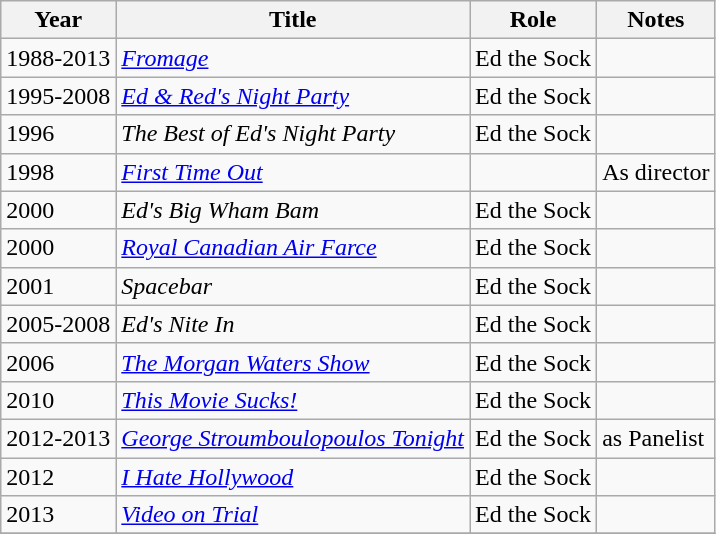<table class="wikitable sortable">
<tr>
<th>Year</th>
<th>Title</th>
<th>Role</th>
<th class="unsortable">Notes</th>
</tr>
<tr>
<td>1988-2013</td>
<td><em><a href='#'>Fromage</a></em></td>
<td>Ed the Sock</td>
<td></td>
</tr>
<tr>
<td>1995-2008</td>
<td><em><a href='#'>Ed & Red's Night Party</a></em></td>
<td>Ed the Sock</td>
<td></td>
</tr>
<tr>
<td>1996</td>
<td data-sort-value="Best of Ed's Night Party, The"><em>The Best of Ed's Night Party</em></td>
<td>Ed the Sock</td>
<td></td>
</tr>
<tr>
<td>1998</td>
<td><em><a href='#'>First Time Out</a></em></td>
<td></td>
<td>As director</td>
</tr>
<tr>
<td>2000</td>
<td><em>Ed's Big Wham Bam </em></td>
<td>Ed the Sock</td>
<td></td>
</tr>
<tr>
<td>2000</td>
<td><em><a href='#'>Royal Canadian Air Farce</a></em></td>
<td>Ed the Sock</td>
<td></td>
</tr>
<tr>
<td>2001</td>
<td><em>Spacebar</em></td>
<td>Ed the Sock</td>
<td></td>
</tr>
<tr>
<td>2005-2008</td>
<td><em>Ed's Nite In</em></td>
<td>Ed the Sock</td>
<td></td>
</tr>
<tr>
<td>2006</td>
<td data-sort-value="Morgan Waters Show, The"><em><a href='#'>The Morgan Waters Show</a></em></td>
<td>Ed the Sock</td>
<td></td>
</tr>
<tr>
<td>2010</td>
<td><em><a href='#'>This Movie Sucks!</a></em></td>
<td>Ed the Sock</td>
<td></td>
</tr>
<tr>
<td>2012-2013</td>
<td><em><a href='#'>George Stroumboulopoulos Tonight</a></em></td>
<td>Ed the Sock</td>
<td>as Panelist</td>
</tr>
<tr>
<td>2012</td>
<td><em><a href='#'>I Hate Hollywood</a></em></td>
<td>Ed the Sock</td>
<td></td>
</tr>
<tr>
<td>2013</td>
<td><em><a href='#'>Video on Trial</a></em></td>
<td>Ed the Sock</td>
<td></td>
</tr>
<tr>
</tr>
</table>
